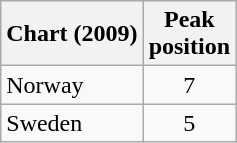<table class="wikitable">
<tr>
<th>Chart (2009)</th>
<th>Peak<br>position</th>
</tr>
<tr>
<td>Norway</td>
<td align="center">7</td>
</tr>
<tr>
<td>Sweden</td>
<td align="center">5</td>
</tr>
</table>
